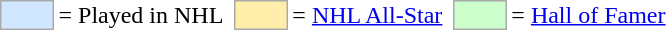<table>
<tr>
<td style="background-color:#d0e7ff; border:1px solid #aaaaaa; width:2em;"></td>
<td>= Played in NHL</td>
<td></td>
<td style="background-color:#ffeeaa; border:1px solid #aaaaaa; width:2em;"></td>
<td>= <a href='#'>NHL All-Star</a></td>
<td></td>
<td style="background-color:#CCFFCC; border:1px solid #aaaaaa; width:2em;"></td>
<td>= <a href='#'>Hall of Famer</a></td>
</tr>
</table>
